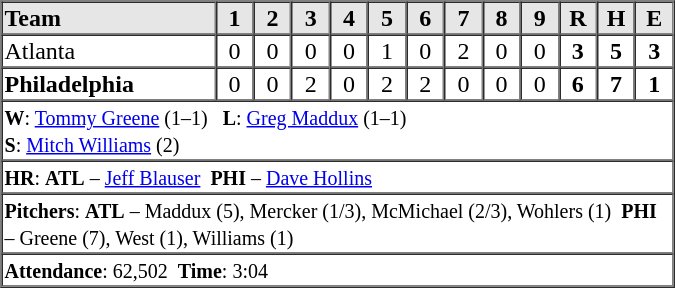<table border=1 cellspacing=0 width=450 style="margin-left:3em;">
<tr style="text-align:center; background-color:#e6e6e6;">
<th align=left width=28%>Team</th>
<th width=5%>1</th>
<th width=5%>2</th>
<th width=5%>3</th>
<th width=5%>4</th>
<th width=5%>5</th>
<th width=5%>6</th>
<th width=5%>7</th>
<th width=5%>8</th>
<th width=5%>9</th>
<th width=5%>R</th>
<th width=5%>H</th>
<th width=5%>E</th>
</tr>
<tr style="text-align:center;">
<td align=left>Atlanta</td>
<td>0</td>
<td>0</td>
<td>0</td>
<td>0</td>
<td>1</td>
<td>0</td>
<td>2</td>
<td>0</td>
<td>0</td>
<td><strong>3</strong></td>
<td><strong>5</strong></td>
<td><strong>3</strong></td>
</tr>
<tr style="text-align:center;">
<td align=left><strong>Philadelphia</strong></td>
<td>0</td>
<td>0</td>
<td>2</td>
<td>0</td>
<td>2</td>
<td>2</td>
<td>0</td>
<td>0</td>
<td>0</td>
<td><strong>6</strong></td>
<td><strong>7</strong></td>
<td><strong>1</strong></td>
</tr>
<tr style="text-align:left;">
<td colspan=13><small><strong>W</strong>: <a href='#'>Tommy Greene</a> (1–1)    <strong>L</strong>: <a href='#'>Greg Maddux</a> (1–1)<br><strong>S</strong>: <a href='#'>Mitch Williams</a> (2)</small></td>
</tr>
<tr style="text-align:left;">
<td colspan=13><small><strong>HR</strong>: <strong>ATL</strong> – <a href='#'>Jeff Blauser</a>  <strong>PHI</strong> – <a href='#'>Dave Hollins</a></small></td>
</tr>
<tr style="text-align:left;">
<td colspan=13><small><strong>Pitchers</strong>: <strong>ATL</strong> – Maddux (5), Mercker (1/3), McMichael (2/3), Wohlers (1)  <strong>PHI</strong> – Greene (7), West (1), Williams (1)</small></td>
</tr>
<tr style="text-align:left;">
<td colspan=13><small><strong>Attendance</strong>: 62,502  <strong>Time</strong>: 3:04</small></td>
</tr>
</table>
